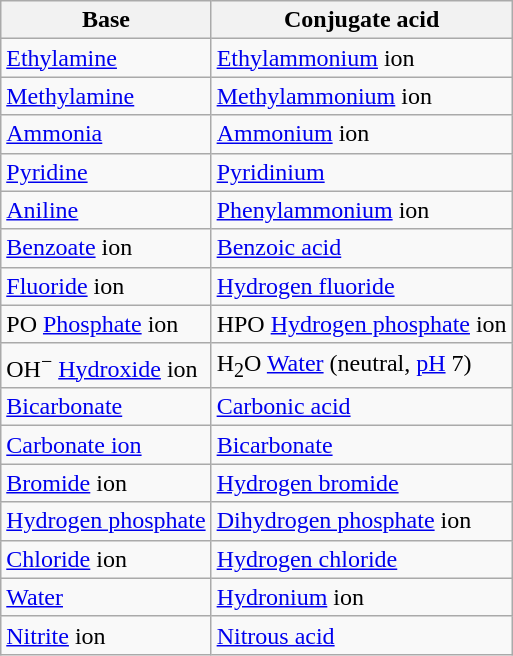<table class="wikitable">
<tr>
<th>Base</th>
<th>Conjugate acid</th>
</tr>
<tr>
<td> <a href='#'>Ethylamine</a></td>
<td> <a href='#'>Ethylammonium</a> ion</td>
</tr>
<tr>
<td> <a href='#'>Methylamine</a></td>
<td> <a href='#'>Methylammonium</a> ion</td>
</tr>
<tr>
<td> <a href='#'>Ammonia</a></td>
<td> <a href='#'>Ammonium</a> ion</td>
</tr>
<tr>
<td> <a href='#'>Pyridine</a></td>
<td> <a href='#'>Pyridinium</a></td>
</tr>
<tr>
<td> <a href='#'>Aniline</a></td>
<td> <a href='#'>Phenylammonium</a> ion</td>
</tr>
<tr>
<td> <a href='#'>Benzoate</a> ion</td>
<td> <a href='#'>Benzoic acid</a></td>
</tr>
<tr>
<td> <a href='#'>Fluoride</a> ion</td>
<td> <a href='#'>Hydrogen fluoride</a></td>
</tr>
<tr>
<td>PO <a href='#'>Phosphate</a> ion</td>
<td>HPO <a href='#'>Hydrogen phosphate</a> ion</td>
</tr>
<tr>
<td>OH<sup>−</sup> <a href='#'>Hydroxide</a> ion</td>
<td>H<sub>2</sub>O <a href='#'>Water</a> (neutral, <a href='#'>pH</a> 7)</td>
</tr>
<tr>
<td> <a href='#'>Bicarbonate</a></td>
<td> <a href='#'>Carbonic acid</a></td>
</tr>
<tr>
<td> <a href='#'>Carbonate ion</a></td>
<td> <a href='#'>Bicarbonate</a></td>
</tr>
<tr>
<td> <a href='#'>Bromide</a> ion</td>
<td> <a href='#'>Hydrogen bromide</a></td>
</tr>
<tr>
<td> <a href='#'>Hydrogen phosphate</a></td>
<td> <a href='#'>Dihydrogen phosphate</a> ion</td>
</tr>
<tr>
<td> <a href='#'>Chloride</a> ion</td>
<td> <a href='#'>Hydrogen chloride</a></td>
</tr>
<tr>
<td> <a href='#'>Water</a></td>
<td> <a href='#'>Hydronium</a> ion</td>
</tr>
<tr>
<td> <a href='#'>Nitrite</a> ion</td>
<td> <a href='#'>Nitrous acid</a></td>
</tr>
</table>
